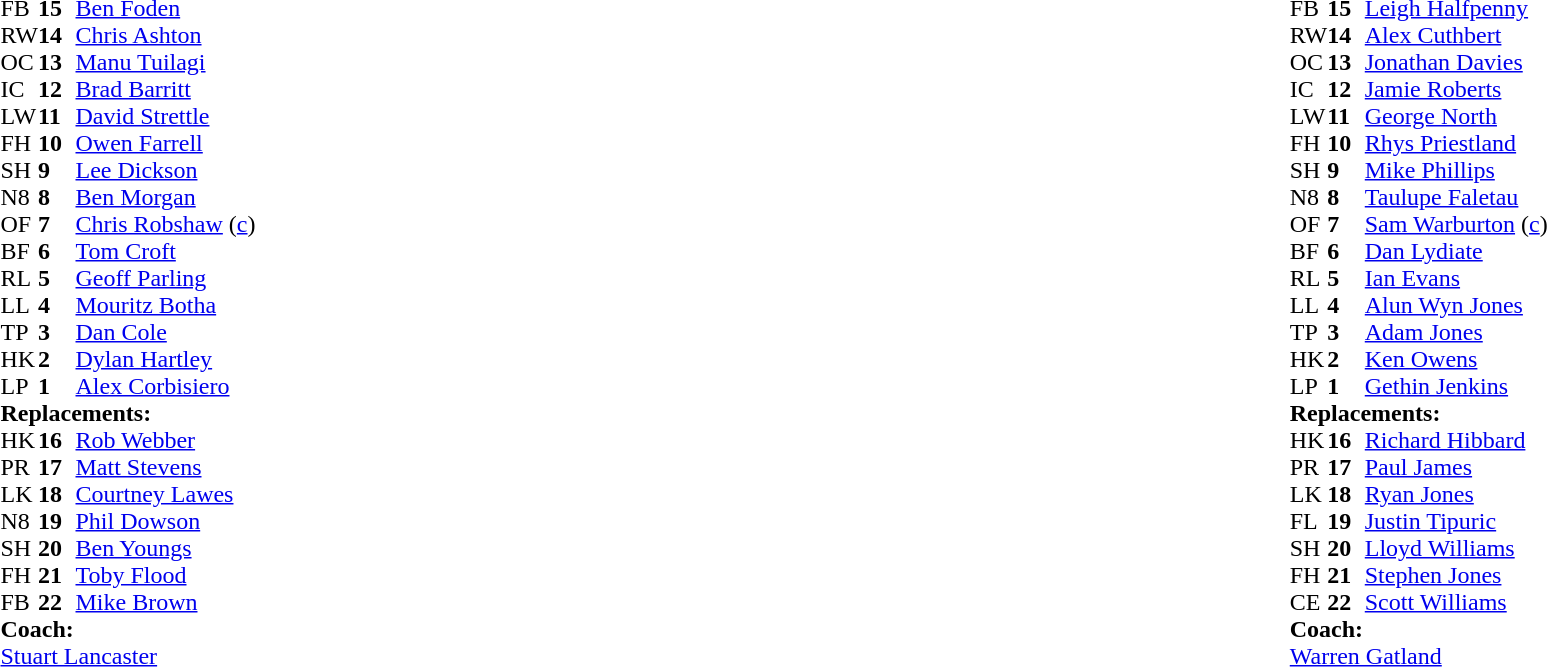<table width="100%">
<tr>
<td valign="top" width="50%"><br><table cellspacing="0" cellpadding="0">
<tr>
<th width="25"></th>
<th width="25"></th>
</tr>
<tr>
<td>FB</td>
<td><strong>15</strong></td>
<td><a href='#'>Ben Foden</a></td>
<td></td>
<td></td>
</tr>
<tr>
<td>RW</td>
<td><strong>14</strong></td>
<td><a href='#'>Chris Ashton</a></td>
</tr>
<tr>
<td>OC</td>
<td><strong>13</strong></td>
<td><a href='#'>Manu Tuilagi</a></td>
</tr>
<tr>
<td>IC</td>
<td><strong>12</strong></td>
<td><a href='#'>Brad Barritt</a></td>
</tr>
<tr>
<td>LW</td>
<td><strong>11</strong></td>
<td><a href='#'>David Strettle</a></td>
</tr>
<tr>
<td>FH</td>
<td><strong>10</strong></td>
<td><a href='#'>Owen Farrell</a></td>
<td></td>
<td></td>
</tr>
<tr>
<td>SH</td>
<td><strong>9</strong></td>
<td><a href='#'>Lee Dickson</a></td>
<td></td>
<td></td>
</tr>
<tr>
<td>N8</td>
<td><strong>8</strong></td>
<td><a href='#'>Ben Morgan</a></td>
<td></td>
<td></td>
</tr>
<tr>
<td>OF</td>
<td><strong>7</strong></td>
<td><a href='#'>Chris Robshaw</a> (<a href='#'>c</a>)</td>
</tr>
<tr>
<td>BF</td>
<td><strong>6</strong></td>
<td><a href='#'>Tom Croft</a></td>
</tr>
<tr>
<td>RL</td>
<td><strong>5</strong></td>
<td><a href='#'>Geoff Parling</a></td>
</tr>
<tr>
<td>LL</td>
<td><strong>4</strong></td>
<td><a href='#'>Mouritz Botha</a></td>
<td></td>
<td></td>
</tr>
<tr>
<td>TP</td>
<td><strong>3</strong></td>
<td><a href='#'>Dan Cole</a></td>
</tr>
<tr>
<td>HK</td>
<td><strong>2</strong></td>
<td><a href='#'>Dylan Hartley</a></td>
<td></td>
<td></td>
</tr>
<tr>
<td>LP</td>
<td><strong>1</strong></td>
<td><a href='#'>Alex Corbisiero</a></td>
<td></td>
<td></td>
</tr>
<tr>
<td colspan=3><strong>Replacements:</strong></td>
</tr>
<tr>
<td>HK</td>
<td><strong>16</strong></td>
<td><a href='#'>Rob Webber</a></td>
<td></td>
<td></td>
</tr>
<tr>
<td>PR</td>
<td><strong>17</strong></td>
<td><a href='#'>Matt Stevens</a></td>
<td></td>
<td></td>
</tr>
<tr>
<td>LK</td>
<td><strong>18</strong></td>
<td><a href='#'>Courtney Lawes</a></td>
<td></td>
<td></td>
</tr>
<tr>
<td>N8</td>
<td><strong>19</strong></td>
<td><a href='#'>Phil Dowson</a></td>
<td></td>
<td></td>
</tr>
<tr>
<td>SH</td>
<td><strong>20</strong></td>
<td><a href='#'>Ben Youngs</a></td>
<td></td>
<td></td>
</tr>
<tr>
<td>FH</td>
<td><strong>21</strong></td>
<td><a href='#'>Toby Flood</a></td>
<td></td>
<td></td>
</tr>
<tr>
<td>FB</td>
<td><strong>22</strong></td>
<td><a href='#'>Mike Brown</a></td>
<td></td>
<td></td>
</tr>
<tr>
<td colspan="4"><strong>Coach:</strong></td>
</tr>
<tr>
<td colspan="4"> <a href='#'>Stuart Lancaster</a></td>
</tr>
</table>
</td>
<td valign="top"></td>
<td valign="top" width="50%"><br><table cellspacing="0" cellpadding="0" align="center">
<tr>
<th width="25"></th>
<th width="25"></th>
</tr>
<tr>
<td>FB</td>
<td><strong>15</strong></td>
<td><a href='#'>Leigh Halfpenny</a></td>
</tr>
<tr>
<td>RW</td>
<td><strong>14</strong></td>
<td><a href='#'>Alex Cuthbert</a></td>
</tr>
<tr>
<td>OC</td>
<td><strong>13</strong></td>
<td><a href='#'>Jonathan Davies</a></td>
</tr>
<tr>
<td>IC</td>
<td><strong>12</strong></td>
<td><a href='#'>Jamie Roberts</a></td>
<td></td>
<td></td>
</tr>
<tr>
<td>LW</td>
<td><strong>11</strong></td>
<td><a href='#'>George North</a></td>
</tr>
<tr>
<td>FH</td>
<td><strong>10</strong></td>
<td><a href='#'>Rhys Priestland</a></td>
<td></td>
</tr>
<tr>
<td>SH</td>
<td><strong>9</strong></td>
<td><a href='#'>Mike Phillips</a></td>
</tr>
<tr>
<td>N8</td>
<td><strong>8</strong></td>
<td><a href='#'>Taulupe Faletau</a></td>
</tr>
<tr>
<td>OF</td>
<td><strong>7</strong></td>
<td><a href='#'>Sam Warburton</a> (<a href='#'>c</a>)</td>
</tr>
<tr>
<td>BF</td>
<td><strong>6</strong></td>
<td><a href='#'>Dan Lydiate</a></td>
</tr>
<tr>
<td>RL</td>
<td><strong>5</strong></td>
<td><a href='#'>Ian Evans</a></td>
</tr>
<tr>
<td>LL</td>
<td><strong>4</strong></td>
<td><a href='#'>Alun Wyn Jones</a></td>
<td></td>
<td></td>
</tr>
<tr>
<td>TP</td>
<td><strong>3</strong></td>
<td><a href='#'>Adam Jones</a></td>
</tr>
<tr>
<td>HK</td>
<td><strong>2</strong></td>
<td><a href='#'>Ken Owens</a></td>
</tr>
<tr>
<td>LP</td>
<td><strong>1</strong></td>
<td><a href='#'>Gethin Jenkins</a></td>
</tr>
<tr>
<td colspan=3><strong>Replacements:</strong></td>
</tr>
<tr>
<td>HK</td>
<td><strong>16</strong></td>
<td><a href='#'>Richard Hibbard</a></td>
</tr>
<tr>
<td>PR</td>
<td><strong>17</strong></td>
<td><a href='#'>Paul James</a></td>
</tr>
<tr>
<td>LK</td>
<td><strong>18</strong></td>
<td><a href='#'>Ryan Jones</a></td>
<td></td>
<td></td>
</tr>
<tr>
<td>FL</td>
<td><strong>19</strong></td>
<td><a href='#'>Justin Tipuric</a></td>
</tr>
<tr>
<td>SH</td>
<td><strong>20</strong></td>
<td><a href='#'>Lloyd Williams</a></td>
</tr>
<tr>
<td>FH</td>
<td><strong>21</strong></td>
<td><a href='#'>Stephen Jones</a></td>
</tr>
<tr>
<td>CE</td>
<td><strong>22</strong></td>
<td><a href='#'>Scott Williams</a></td>
<td></td>
<td></td>
</tr>
<tr>
<td colspan="4"><strong>Coach:</strong></td>
</tr>
<tr>
<td colspan="4"> <a href='#'>Warren Gatland</a></td>
</tr>
</table>
</td>
</tr>
</table>
